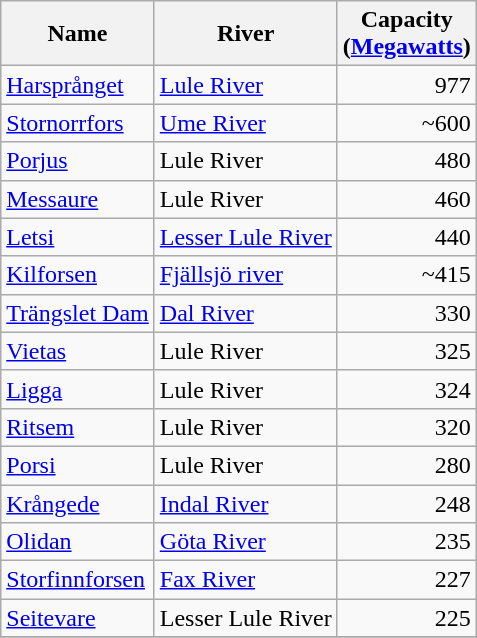<table class="wikitable sortable">
<tr>
<th>Name</th>
<th>River</th>
<th>Capacity<br>(<a href='#'>Megawatts</a>)</th>
</tr>
<tr>
<td><a href='#'>Harsprånget</a></td>
<td><a href='#'>Lule River</a></td>
<td style="text-align:right">977</td>
</tr>
<tr>
<td><a href='#'>Stornorrfors</a></td>
<td><a href='#'>Ume River</a></td>
<td style="text-align:right">~600</td>
</tr>
<tr>
<td><a href='#'>Porjus</a></td>
<td>Lule River</td>
<td style="text-align:right">480</td>
</tr>
<tr>
<td><a href='#'>Messaure</a></td>
<td>Lule River</td>
<td style="text-align:right">460</td>
</tr>
<tr>
<td><a href='#'>Letsi</a></td>
<td><a href='#'>Lesser Lule River</a></td>
<td style="text-align:right">440</td>
</tr>
<tr>
<td><a href='#'>Kilforsen</a></td>
<td><a href='#'>Fjällsjö river</a></td>
<td style="text-align:right">~415</td>
</tr>
<tr>
<td><a href='#'>Trängslet Dam</a></td>
<td><a href='#'>Dal River</a></td>
<td style="text-align:right">330</td>
</tr>
<tr>
<td><a href='#'>Vietas</a></td>
<td>Lule River</td>
<td style="text-align:right">325</td>
</tr>
<tr>
<td><a href='#'>Ligga</a></td>
<td>Lule River</td>
<td style="text-align:right">324</td>
</tr>
<tr>
<td><a href='#'>Ritsem</a></td>
<td>Lule River</td>
<td style="text-align:right">320</td>
</tr>
<tr>
<td><a href='#'>Porsi</a></td>
<td>Lule River</td>
<td style="text-align:right">280</td>
</tr>
<tr>
<td><a href='#'>Krångede</a></td>
<td><a href='#'>Indal River</a></td>
<td style="text-align:right">248</td>
</tr>
<tr>
<td><a href='#'>Olidan</a></td>
<td><a href='#'>Göta River</a></td>
<td style="text-align:right">235</td>
</tr>
<tr>
<td><a href='#'>Storfinnforsen</a></td>
<td><a href='#'>Fax River</a></td>
<td style="text-align:right">227</td>
</tr>
<tr>
<td><a href='#'>Seitevare</a></td>
<td>Lesser Lule River</td>
<td style="text-align:right">225</td>
</tr>
<tr>
</tr>
</table>
